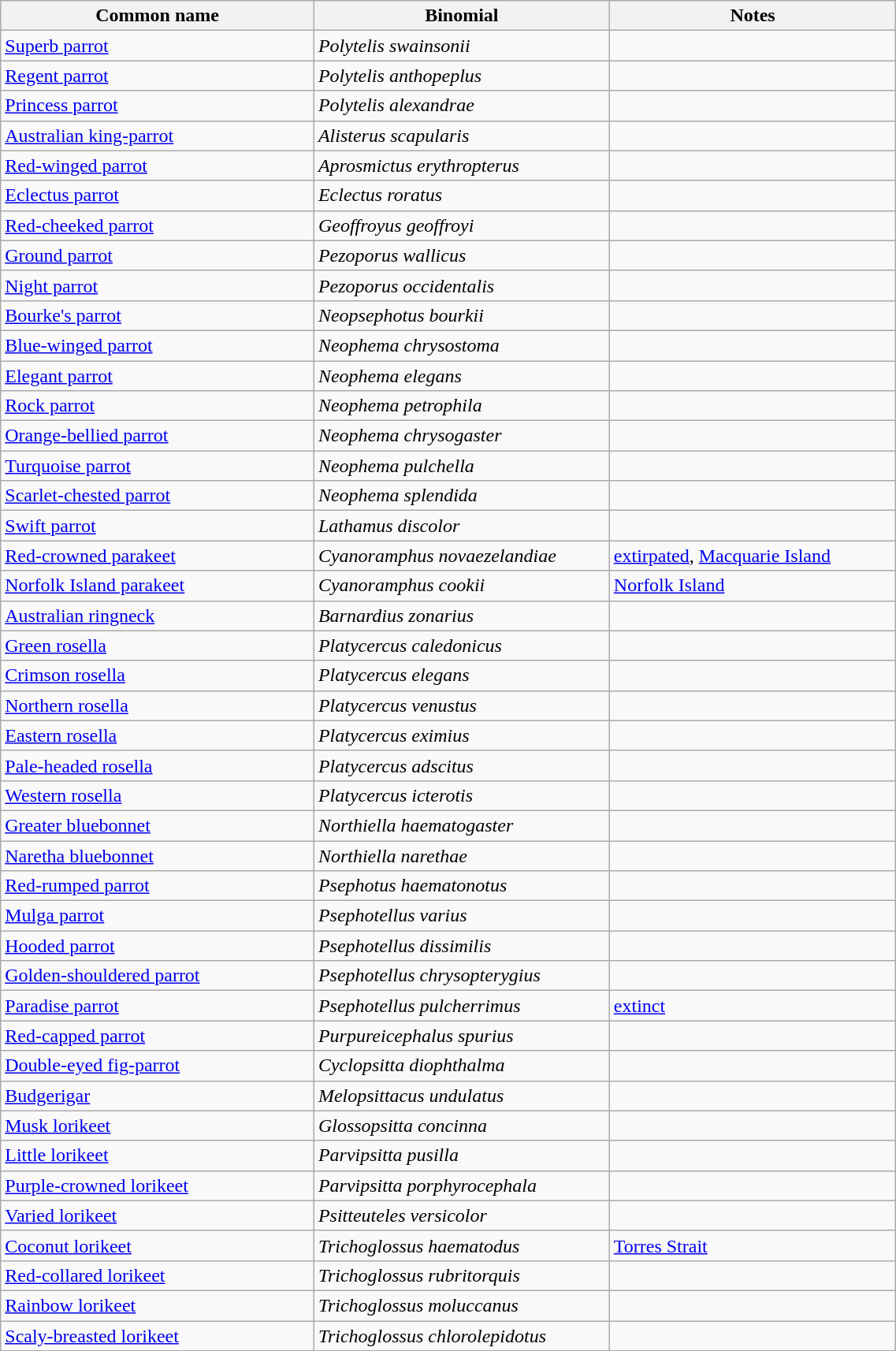<table style="width:60%;" class="wikitable">
<tr>
<th width=35%>Common name</th>
<th width=33%>Binomial</th>
<th width=32%>Notes</th>
</tr>
<tr>
<td><a href='#'>Superb parrot</a></td>
<td><em>Polytelis swainsonii</em></td>
<td></td>
</tr>
<tr>
<td><a href='#'>Regent parrot</a></td>
<td><em>Polytelis anthopeplus</em></td>
<td></td>
</tr>
<tr>
<td><a href='#'>Princess parrot</a></td>
<td><em>Polytelis alexandrae</em></td>
<td></td>
</tr>
<tr>
<td><a href='#'>Australian king-parrot</a></td>
<td><em>Alisterus scapularis</em></td>
<td></td>
</tr>
<tr>
<td><a href='#'>Red-winged parrot</a></td>
<td><em>Aprosmictus erythropterus</em></td>
<td></td>
</tr>
<tr>
<td><a href='#'>Eclectus parrot</a></td>
<td><em>Eclectus roratus</em></td>
<td></td>
</tr>
<tr>
<td><a href='#'>Red-cheeked parrot</a></td>
<td><em>Geoffroyus geoffroyi</em></td>
<td></td>
</tr>
<tr>
<td><a href='#'>Ground parrot</a></td>
<td><em>Pezoporus wallicus</em></td>
<td></td>
</tr>
<tr>
<td><a href='#'>Night parrot</a></td>
<td><em>Pezoporus occidentalis</em></td>
<td></td>
</tr>
<tr>
<td><a href='#'>Bourke's parrot</a></td>
<td><em>Neopsephotus bourkii</em></td>
<td></td>
</tr>
<tr>
<td><a href='#'>Blue-winged parrot</a></td>
<td><em>Neophema chrysostoma</em></td>
<td></td>
</tr>
<tr>
<td><a href='#'>Elegant parrot</a></td>
<td><em>Neophema elegans</em></td>
<td></td>
</tr>
<tr>
<td><a href='#'>Rock parrot</a></td>
<td><em>Neophema petrophila</em></td>
<td></td>
</tr>
<tr>
<td><a href='#'>Orange-bellied parrot</a></td>
<td><em>Neophema chrysogaster</em></td>
<td></td>
</tr>
<tr>
<td><a href='#'>Turquoise parrot</a></td>
<td><em>Neophema pulchella</em></td>
<td></td>
</tr>
<tr>
<td><a href='#'>Scarlet-chested parrot</a></td>
<td><em>Neophema splendida</em></td>
<td></td>
</tr>
<tr>
<td><a href='#'>Swift parrot</a></td>
<td><em>Lathamus discolor</em></td>
<td></td>
</tr>
<tr>
<td><a href='#'>Red-crowned parakeet</a></td>
<td><em>Cyanoramphus novaezelandiae</em></td>
<td><a href='#'>extirpated</a>, <a href='#'>Macquarie Island</a></td>
</tr>
<tr>
<td><a href='#'>Norfolk Island parakeet</a></td>
<td><em>Cyanoramphus cookii</em></td>
<td><a href='#'>Norfolk Island</a></td>
</tr>
<tr>
<td><a href='#'>Australian ringneck</a></td>
<td><em>Barnardius zonarius</em></td>
<td></td>
</tr>
<tr>
<td><a href='#'>Green rosella</a></td>
<td><em>Platycercus caledonicus</em></td>
<td></td>
</tr>
<tr>
<td><a href='#'>Crimson rosella</a></td>
<td><em>Platycercus elegans</em></td>
<td></td>
</tr>
<tr>
<td><a href='#'>Northern rosella</a></td>
<td><em>Platycercus venustus</em></td>
<td></td>
</tr>
<tr>
<td><a href='#'>Eastern rosella</a></td>
<td><em>Platycercus eximius</em></td>
<td></td>
</tr>
<tr>
<td><a href='#'>Pale-headed rosella</a></td>
<td><em>Platycercus adscitus</em></td>
<td></td>
</tr>
<tr>
<td><a href='#'>Western rosella</a></td>
<td><em>Platycercus icterotis</em></td>
<td></td>
</tr>
<tr>
<td><a href='#'>Greater bluebonnet</a></td>
<td><em>Northiella haematogaster</em></td>
<td></td>
</tr>
<tr>
<td><a href='#'>Naretha bluebonnet</a></td>
<td><em>Northiella narethae</em></td>
<td></td>
</tr>
<tr>
<td><a href='#'>Red-rumped parrot</a></td>
<td><em>Psephotus haematonotus</em></td>
<td></td>
</tr>
<tr>
<td><a href='#'>Mulga parrot</a></td>
<td><em>Psephotellus varius</em></td>
<td></td>
</tr>
<tr>
<td><a href='#'>Hooded parrot</a></td>
<td><em>Psephotellus dissimilis</em></td>
<td></td>
</tr>
<tr>
<td><a href='#'>Golden-shouldered parrot</a></td>
<td><em>Psephotellus chrysopterygius</em></td>
<td></td>
</tr>
<tr>
<td><a href='#'>Paradise parrot</a></td>
<td><em>Psephotellus pulcherrimus</em></td>
<td><a href='#'>extinct</a></td>
</tr>
<tr>
<td><a href='#'>Red-capped parrot</a></td>
<td><em>Purpureicephalus spurius</em></td>
<td></td>
</tr>
<tr>
<td><a href='#'>Double-eyed fig-parrot</a></td>
<td><em>Cyclopsitta diophthalma</em></td>
<td></td>
</tr>
<tr>
<td><a href='#'>Budgerigar</a></td>
<td><em>Melopsittacus undulatus</em></td>
<td></td>
</tr>
<tr>
<td><a href='#'>Musk lorikeet</a></td>
<td><em>Glossopsitta concinna</em></td>
<td></td>
</tr>
<tr>
<td><a href='#'>Little lorikeet</a></td>
<td><em>Parvipsitta pusilla</em></td>
<td></td>
</tr>
<tr>
<td><a href='#'>Purple-crowned lorikeet</a></td>
<td><em>Parvipsitta porphyrocephala</em></td>
<td></td>
</tr>
<tr>
<td><a href='#'>Varied lorikeet</a></td>
<td><em>Psitteuteles versicolor</em></td>
<td></td>
</tr>
<tr>
<td><a href='#'>Coconut lorikeet</a></td>
<td><em>Trichoglossus haematodus</em></td>
<td><a href='#'>Torres Strait</a></td>
</tr>
<tr>
<td><a href='#'>Red-collared lorikeet</a></td>
<td><em>Trichoglossus rubritorquis</em></td>
<td></td>
</tr>
<tr>
<td><a href='#'>Rainbow lorikeet</a></td>
<td><em>Trichoglossus moluccanus</em></td>
<td></td>
</tr>
<tr>
<td><a href='#'>Scaly-breasted lorikeet</a></td>
<td><em>Trichoglossus chlorolepidotus</em></td>
<td></td>
</tr>
</table>
